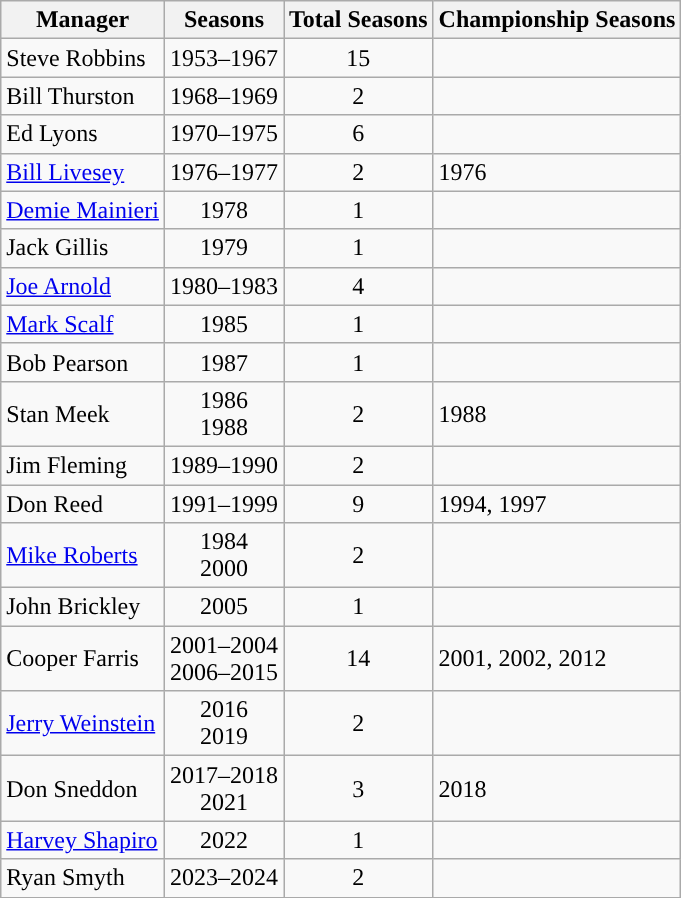<table class="wikitable" style="text-align:center">
<tr>
<th>Manager</th>
<th>Seasons</th>
<th>Total Seasons</th>
<th>Championship Seasons</th>
</tr>
<tr>
<td style="text-align:left">Steve Robbins</td>
<td>1953–1967</td>
<td>15</td>
<td style="text-align:left"></td>
</tr>
<tr>
<td style="text-align:left">Bill Thurston</td>
<td>1968–1969</td>
<td>2</td>
<td style="text-align:left"></td>
</tr>
<tr>
<td style="text-align:left">Ed Lyons</td>
<td>1970–1975</td>
<td>6</td>
<td style="text-align:left"></td>
</tr>
<tr>
<td style="text-align:left"><a href='#'>Bill Livesey</a></td>
<td>1976–1977</td>
<td>2</td>
<td style="text-align:left">1976</td>
</tr>
<tr>
<td style="text-align:left"><a href='#'>Demie Mainieri</a></td>
<td>1978</td>
<td>1</td>
<td style="text-align:left"></td>
</tr>
<tr>
<td style="text-align:left">Jack Gillis</td>
<td>1979</td>
<td>1</td>
<td style="text-align:left"></td>
</tr>
<tr>
<td style="text-align:left"><a href='#'>Joe Arnold</a></td>
<td>1980–1983</td>
<td>4</td>
<td style="text-align:left"></td>
</tr>
<tr>
<td style="text-align:left"><a href='#'>Mark Scalf</a></td>
<td>1985</td>
<td>1</td>
<td style="text-align:left"></td>
</tr>
<tr>
<td style="text-align:left">Bob Pearson</td>
<td>1987</td>
<td>1</td>
<td style="text-align:left"></td>
</tr>
<tr>
<td style="text-align:left">Stan Meek</td>
<td>1986<br>1988</td>
<td>2</td>
<td style="text-align:left">1988</td>
</tr>
<tr>
<td style="text-align:left">Jim Fleming</td>
<td>1989–1990</td>
<td>2</td>
<td style="text-align:left"></td>
</tr>
<tr>
<td style="text-align:left">Don Reed</td>
<td>1991–1999</td>
<td>9</td>
<td style="text-align:left">1994, 1997</td>
</tr>
<tr>
<td style="text-align:left"><a href='#'>Mike Roberts</a></td>
<td>1984<br>2000</td>
<td>2</td>
<td style="text-align:left"></td>
</tr>
<tr>
<td style="text-align:left">John Brickley</td>
<td>2005</td>
<td>1</td>
<td style="text-align:left"></td>
</tr>
<tr>
<td style="text-align:left">Cooper Farris</td>
<td>2001–2004<br>2006–2015</td>
<td>14</td>
<td style="text-align:left">2001, 2002, 2012</td>
</tr>
<tr>
<td style="text-align:left"><a href='#'>Jerry Weinstein</a></td>
<td>2016<br>2019</td>
<td>2</td>
<td style="text-align:left"></td>
</tr>
<tr>
<td style="text-align:left">Don Sneddon</td>
<td>2017–2018<br>2021</td>
<td>3</td>
<td style="text-align:left">2018</td>
</tr>
<tr>
<td style="text-align:left"><a href='#'>Harvey Shapiro</a></td>
<td>2022</td>
<td>1</td>
<td style="text-align:left"></td>
</tr>
<tr>
<td style="text-align:left">Ryan Smyth</td>
<td>2023–2024</td>
<td>2</td>
<td style="text-align:left"></td>
</tr>
<tr>
</tr>
</table>
